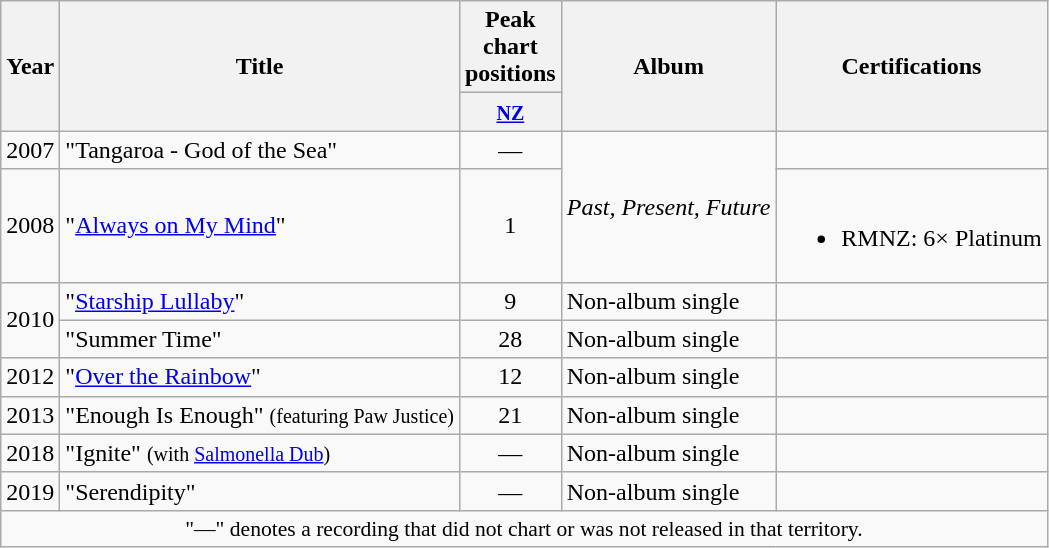<table class="wikitable plainrowheaders">
<tr>
<th rowspan="2"  width="1em">Year</th>
<th rowspan="2">Title</th>
<th width="3em">Peak chart positions</th>
<th rowspan="2">Album</th>
<th rowspan="2">Certifications</th>
</tr>
<tr>
<th><small><a href='#'>NZ</a></small><br></th>
</tr>
<tr>
<td>2007</td>
<td>"Tangaroa - God of the Sea"</td>
<td align="center">—</td>
<td rowspan="2"><em>Past, Present, Future</em></td>
<td></td>
</tr>
<tr>
<td>2008</td>
<td>"<a href='#'>Always on My Mind</a>"</td>
<td align="center">1</td>
<td><br><ul><li>RMNZ: 6× Platinum</li></ul></td>
</tr>
<tr>
<td rowspan="2">2010</td>
<td>"<a href='#'>Starship Lullaby</a>"</td>
<td align="center">9</td>
<td>Non-album single</td>
<td></td>
</tr>
<tr>
<td>"Summer Time"</td>
<td align="center">28</td>
<td>Non-album single</td>
<td></td>
</tr>
<tr>
<td>2012</td>
<td>"<a href='#'>Over the Rainbow</a>"</td>
<td align="center">12</td>
<td>Non-album single</td>
<td></td>
</tr>
<tr>
<td>2013</td>
<td>"Enough Is Enough" <small>(featuring Paw Justice)</small></td>
<td align="center">21</td>
<td>Non-album single</td>
<td></td>
</tr>
<tr>
<td>2018</td>
<td>"Ignite" <small>(with <a href='#'>Salmonella Dub</a>)</small></td>
<td align="center">—</td>
<td>Non-album single</td>
<td></td>
</tr>
<tr>
<td>2019</td>
<td>"Serendipity"</td>
<td align="center">—</td>
<td>Non-album single</td>
<td></td>
</tr>
<tr>
<td colspan="5" style="font-size:90%" align="center">"—" denotes a recording that did not chart or was not released in that territory.</td>
</tr>
</table>
